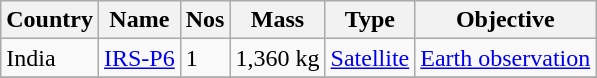<table class="wikitable">
<tr>
<th>Country</th>
<th>Name</th>
<th>Nos</th>
<th>Mass</th>
<th>Type</th>
<th>Objective</th>
</tr>
<tr>
<td> India</td>
<td><a href='#'>IRS-P6</a></td>
<td>1</td>
<td>1,360 kg</td>
<td><a href='#'>Satellite</a></td>
<td><a href='#'>Earth observation</a></td>
</tr>
<tr>
</tr>
</table>
